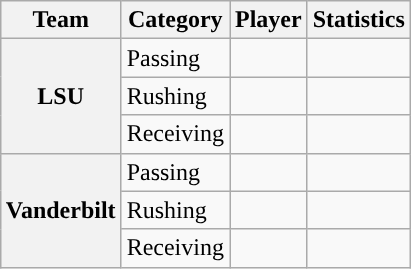<table class="wikitable" style="float:right">
<tr>
<th>Team</th>
<th>Category</th>
<th>Player</th>
<th>Statistics</th>
</tr>
<tr>
<th rowspan=3>LSU</th>
<td>Passing</td>
<td></td>
<td></td>
</tr>
<tr>
<td>Rushing</td>
<td></td>
<td></td>
</tr>
<tr>
<td>Receiving</td>
<td></td>
<td></td>
</tr>
<tr>
<th rowspan=3>Vanderbilt</th>
<td>Passing</td>
<td></td>
<td></td>
</tr>
<tr>
<td>Rushing</td>
<td></td>
<td></td>
</tr>
<tr>
<td>Receiving</td>
<td></td>
<td></td>
</tr>
</table>
